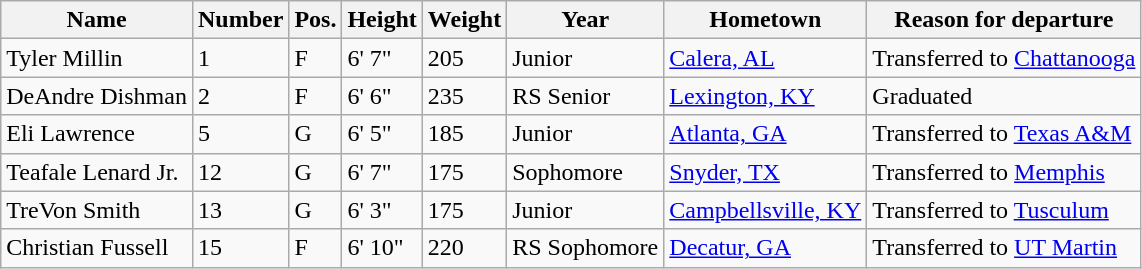<table class="wikitable sortable" border="1">
<tr>
<th>Name</th>
<th>Number</th>
<th>Pos.</th>
<th>Height</th>
<th>Weight</th>
<th>Year</th>
<th>Hometown</th>
<th class="unsortable">Reason for departure</th>
</tr>
<tr>
<td>Tyler Millin</td>
<td>1</td>
<td>F</td>
<td>6' 7"</td>
<td>205</td>
<td>Junior</td>
<td><a href='#'>Calera, AL</a></td>
<td>Transferred to <a href='#'>Chattanooga</a></td>
</tr>
<tr>
<td>DeAndre Dishman</td>
<td>2</td>
<td>F</td>
<td>6' 6"</td>
<td>235</td>
<td>RS Senior</td>
<td><a href='#'>Lexington, KY</a></td>
<td>Graduated</td>
</tr>
<tr>
<td>Eli Lawrence</td>
<td>5</td>
<td>G</td>
<td>6' 5"</td>
<td>185</td>
<td>Junior</td>
<td><a href='#'>Atlanta, GA</a></td>
<td>Transferred to <a href='#'>Texas A&M</a></td>
</tr>
<tr>
<td>Teafale Lenard Jr.</td>
<td>12</td>
<td>G</td>
<td>6' 7"</td>
<td>175</td>
<td>Sophomore</td>
<td><a href='#'>Snyder, TX</a></td>
<td>Transferred to <a href='#'>Memphis</a></td>
</tr>
<tr>
<td>TreVon Smith</td>
<td>13</td>
<td>G</td>
<td>6' 3"</td>
<td>175</td>
<td>Junior</td>
<td><a href='#'>Campbellsville, KY</a></td>
<td>Transferred to <a href='#'>Tusculum</a></td>
</tr>
<tr>
<td>Christian Fussell</td>
<td>15</td>
<td>F</td>
<td>6' 10"</td>
<td>220</td>
<td>RS Sophomore</td>
<td><a href='#'>Decatur, GA</a></td>
<td>Transferred to <a href='#'>UT Martin</a></td>
</tr>
</table>
